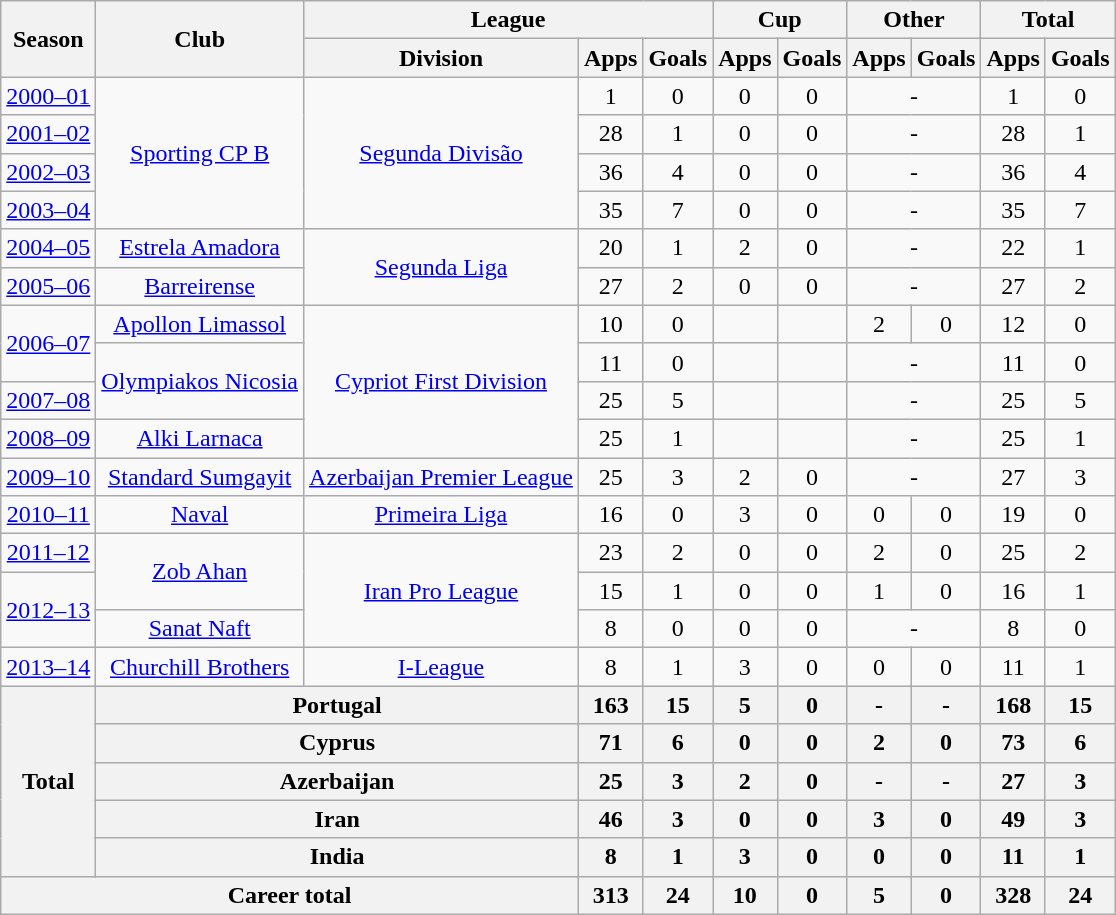<table class="wikitable" style="text-align: center;">
<tr>
<th rowspan="2">Season</th>
<th rowspan="2">Club</th>
<th colspan="3">League</th>
<th colspan="2">Cup</th>
<th colspan="2">Other</th>
<th colspan="2">Total</th>
</tr>
<tr>
<th>Division</th>
<th>Apps</th>
<th>Goals</th>
<th>Apps</th>
<th>Goals</th>
<th>Apps</th>
<th>Goals</th>
<th>Apps</th>
<th>Goals</th>
</tr>
<tr>
<td><a href='#'>2000–01</a></td>
<td rowspan="4"><a href='#'>Sporting CP B</a></td>
<td rowspan="4"><a href='#'>Segunda Divisão</a></td>
<td>1</td>
<td>0</td>
<td>0</td>
<td>0</td>
<td colspan="2">-</td>
<td>1</td>
<td>0</td>
</tr>
<tr>
<td><a href='#'>2001–02</a></td>
<td>28</td>
<td>1</td>
<td>0</td>
<td>0</td>
<td colspan="2">-</td>
<td>28</td>
<td>1</td>
</tr>
<tr>
<td><a href='#'>2002–03</a></td>
<td>36</td>
<td>4</td>
<td>0</td>
<td>0</td>
<td colspan="2">-</td>
<td>36</td>
<td>4</td>
</tr>
<tr>
<td><a href='#'>2003–04</a></td>
<td>35</td>
<td>7</td>
<td>0</td>
<td>0</td>
<td colspan="2">-</td>
<td>35</td>
<td>7</td>
</tr>
<tr>
<td><a href='#'>2004–05</a></td>
<td><a href='#'>Estrela Amadora</a></td>
<td rowspan="2"><a href='#'>Segunda Liga</a></td>
<td>20</td>
<td>1</td>
<td>2</td>
<td>0</td>
<td colspan="2">-</td>
<td>22</td>
<td>1</td>
</tr>
<tr>
<td><a href='#'>2005–06</a></td>
<td><a href='#'>Barreirense</a></td>
<td>27</td>
<td>2</td>
<td>0</td>
<td>0</td>
<td colspan="2">-</td>
<td>27</td>
<td>2</td>
</tr>
<tr>
<td rowspan="2"><a href='#'>2006–07</a></td>
<td><a href='#'>Apollon Limassol</a></td>
<td rowspan="4"><a href='#'>Cypriot First Division</a></td>
<td>10</td>
<td>0</td>
<td></td>
<td></td>
<td>2</td>
<td>0</td>
<td>12</td>
<td>0</td>
</tr>
<tr>
<td rowspan="2"><a href='#'>Olympiakos Nicosia</a></td>
<td>11</td>
<td>0</td>
<td></td>
<td></td>
<td colspan="2">-</td>
<td>11</td>
<td>0</td>
</tr>
<tr>
<td><a href='#'>2007–08</a></td>
<td>25</td>
<td>5</td>
<td></td>
<td></td>
<td colspan="2">-</td>
<td>25</td>
<td>5</td>
</tr>
<tr>
<td><a href='#'>2008–09</a></td>
<td><a href='#'>Alki Larnaca</a></td>
<td>25</td>
<td>1</td>
<td></td>
<td></td>
<td colspan="2">-</td>
<td>25</td>
<td>1</td>
</tr>
<tr>
<td><a href='#'>2009–10</a></td>
<td><a href='#'>Standard Sumgayit</a></td>
<td><a href='#'>Azerbaijan Premier League</a></td>
<td>25</td>
<td>3</td>
<td>2</td>
<td>0</td>
<td colspan="2">-</td>
<td>27</td>
<td>3</td>
</tr>
<tr>
<td><a href='#'>2010–11</a></td>
<td><a href='#'>Naval</a></td>
<td><a href='#'>Primeira Liga</a></td>
<td>16</td>
<td>0</td>
<td>3</td>
<td>0</td>
<td>0</td>
<td>0</td>
<td>19</td>
<td>0</td>
</tr>
<tr>
<td><a href='#'>2011–12</a></td>
<td rowspan="2"><a href='#'>Zob Ahan</a></td>
<td rowspan="3"><a href='#'>Iran Pro League</a></td>
<td>23</td>
<td>2</td>
<td>0</td>
<td>0</td>
<td>2</td>
<td>0</td>
<td>25</td>
<td>2</td>
</tr>
<tr>
<td rowspan="2"><a href='#'>2012–13</a></td>
<td>15</td>
<td>1</td>
<td>0</td>
<td>0</td>
<td>1</td>
<td>0</td>
<td>16</td>
<td>1</td>
</tr>
<tr>
<td><a href='#'>Sanat Naft</a></td>
<td>8</td>
<td>0</td>
<td>0</td>
<td>0</td>
<td colspan="2">-</td>
<td>8</td>
<td>0</td>
</tr>
<tr>
<td><a href='#'>2013–14</a></td>
<td><a href='#'>Churchill Brothers</a></td>
<td><a href='#'>I-League</a></td>
<td>8</td>
<td>1</td>
<td>3</td>
<td>0</td>
<td>0</td>
<td>0</td>
<td>11</td>
<td>1</td>
</tr>
<tr>
<th rowspan="5">Total</th>
<th colspan="2">Portugal</th>
<th>163</th>
<th>15</th>
<th>5</th>
<th>0</th>
<th>-</th>
<th>-</th>
<th>168</th>
<th>15</th>
</tr>
<tr>
<th colspan="2">Cyprus</th>
<th>71</th>
<th>6</th>
<th>0</th>
<th>0</th>
<th>2</th>
<th>0</th>
<th>73</th>
<th>6</th>
</tr>
<tr>
<th colspan="2">Azerbaijan</th>
<th>25</th>
<th>3</th>
<th>2</th>
<th>0</th>
<th>-</th>
<th>-</th>
<th>27</th>
<th>3</th>
</tr>
<tr>
<th colspan="2">Iran</th>
<th>46</th>
<th>3</th>
<th>0</th>
<th>0</th>
<th>3</th>
<th>0</th>
<th>49</th>
<th>3</th>
</tr>
<tr>
<th colspan="2">India</th>
<th>8</th>
<th>1</th>
<th>3</th>
<th>0</th>
<th>0</th>
<th>0</th>
<th>11</th>
<th>1</th>
</tr>
<tr>
<th colspan="3">Career total</th>
<th>313</th>
<th>24</th>
<th>10</th>
<th>0</th>
<th>5</th>
<th>0</th>
<th>328</th>
<th>24</th>
</tr>
</table>
